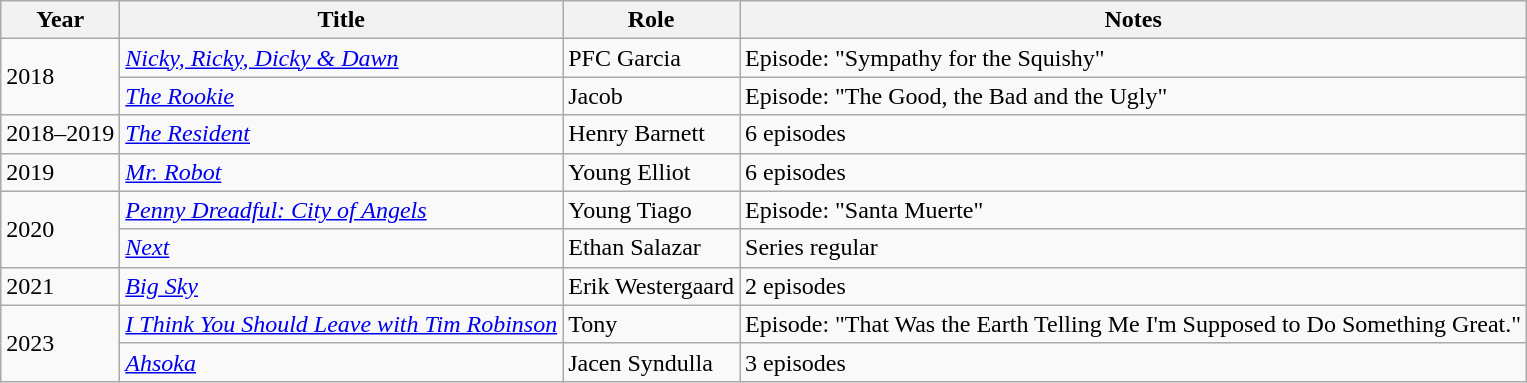<table class="wikitable">
<tr>
<th>Year</th>
<th>Title</th>
<th>Role</th>
<th>Notes</th>
</tr>
<tr>
<td rowspan="2">2018</td>
<td><em><a href='#'>Nicky, Ricky, Dicky & Dawn</a></em></td>
<td>PFC Garcia</td>
<td>Episode: "Sympathy for the Squishy"</td>
</tr>
<tr>
<td><em><a href='#'>The Rookie</a></em></td>
<td>Jacob</td>
<td>Episode: "The Good, the Bad and the Ugly"</td>
</tr>
<tr>
<td>2018–2019</td>
<td><em><a href='#'>The Resident</a></em></td>
<td>Henry Barnett</td>
<td>6 episodes</td>
</tr>
<tr>
<td>2019</td>
<td><em><a href='#'>Mr. Robot</a></em></td>
<td>Young Elliot</td>
<td>6 episodes</td>
</tr>
<tr>
<td rowspan="2">2020</td>
<td><em><a href='#'>Penny Dreadful: City of Angels</a></em></td>
<td>Young Tiago</td>
<td>Episode: "Santa Muerte"</td>
</tr>
<tr>
<td><em><a href='#'>Next</a></em></td>
<td>Ethan Salazar</td>
<td>Series regular</td>
</tr>
<tr>
<td>2021</td>
<td><em><a href='#'>Big Sky</a></em></td>
<td>Erik Westergaard</td>
<td>2 episodes</td>
</tr>
<tr>
<td rowspan="2">2023</td>
<td><em><a href='#'>I Think You Should Leave with Tim Robinson</a></em></td>
<td>Tony</td>
<td>Episode: "That Was the Earth Telling Me I'm Supposed to Do Something Great."</td>
</tr>
<tr>
<td><em><a href='#'>Ahsoka</a></em></td>
<td>Jacen Syndulla</td>
<td>3 episodes</td>
</tr>
</table>
